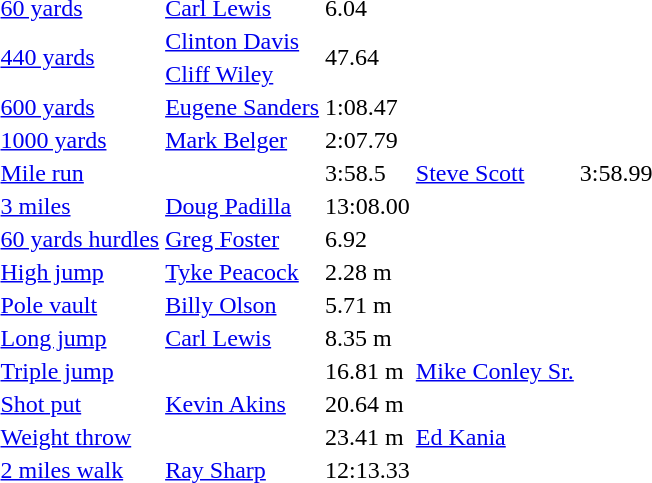<table>
<tr>
<td><a href='#'>60 yards</a></td>
<td><a href='#'>Carl Lewis</a></td>
<td>6.04</td>
<td></td>
<td></td>
<td></td>
<td></td>
</tr>
<tr>
<td rowspan=2><a href='#'>440 yards</a></td>
<td><a href='#'>Clinton Davis</a></td>
<td rowspan=2>47.64</td>
<td rowspan=2></td>
<td rowspan=2></td>
<td rowspan=2></td>
<td rowspan=2></td>
</tr>
<tr>
<td><a href='#'>Cliff Wiley</a></td>
</tr>
<tr>
<td><a href='#'>600 yards</a></td>
<td><a href='#'>Eugene Sanders</a></td>
<td>1:08.47</td>
<td></td>
<td></td>
<td></td>
<td></td>
</tr>
<tr>
<td><a href='#'>1000 yards</a></td>
<td><a href='#'>Mark Belger</a></td>
<td>2:07.79</td>
<td></td>
<td></td>
<td></td>
<td></td>
</tr>
<tr>
<td><a href='#'>Mile run</a></td>
<td></td>
<td>3:58.5</td>
<td><a href='#'>Steve Scott</a></td>
<td>3:58.99</td>
<td></td>
<td></td>
</tr>
<tr>
<td><a href='#'>3 miles</a></td>
<td><a href='#'>Doug Padilla</a></td>
<td>13:08.00</td>
<td></td>
<td></td>
<td></td>
<td></td>
</tr>
<tr>
<td><a href='#'>60 yards hurdles</a></td>
<td><a href='#'>Greg Foster</a></td>
<td>6.92</td>
<td></td>
<td></td>
<td></td>
<td></td>
</tr>
<tr>
<td><a href='#'>High jump</a></td>
<td><a href='#'>Tyke Peacock</a></td>
<td>2.28 m</td>
<td></td>
<td></td>
<td></td>
<td></td>
</tr>
<tr>
<td><a href='#'>Pole vault</a></td>
<td><a href='#'>Billy Olson</a></td>
<td>5.71 m</td>
<td></td>
<td></td>
<td></td>
<td></td>
</tr>
<tr>
<td><a href='#'>Long jump</a></td>
<td><a href='#'>Carl Lewis</a></td>
<td>8.35 m</td>
<td></td>
<td></td>
<td></td>
<td></td>
</tr>
<tr>
<td><a href='#'>Triple jump</a></td>
<td></td>
<td>16.81 m</td>
<td><a href='#'>Mike Conley Sr.</a></td>
<td></td>
<td></td>
<td></td>
</tr>
<tr>
<td><a href='#'>Shot put</a></td>
<td><a href='#'>Kevin Akins</a></td>
<td>20.64 m</td>
<td></td>
<td></td>
<td></td>
<td></td>
</tr>
<tr>
<td><a href='#'>Weight throw</a></td>
<td></td>
<td>23.41 m</td>
<td><a href='#'>Ed Kania</a></td>
<td></td>
<td></td>
<td></td>
</tr>
<tr>
<td><a href='#'>2 miles walk</a></td>
<td><a href='#'>Ray Sharp</a></td>
<td>12:13.33</td>
<td></td>
<td></td>
<td></td>
<td></td>
</tr>
</table>
